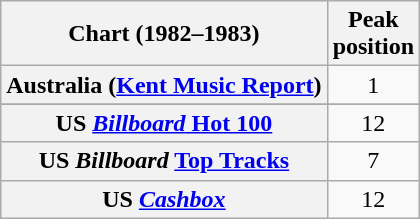<table class="wikitable sortable plainrowheaders">
<tr>
<th scope="col">Chart (1982–1983)</th>
<th scope="col">Peak<br>position</th>
</tr>
<tr>
<th scope="row">Australia (<a href='#'>Kent Music Report</a>)</th>
<td align="center">1</td>
</tr>
<tr>
</tr>
<tr>
</tr>
<tr>
</tr>
<tr>
</tr>
<tr>
</tr>
<tr>
</tr>
<tr>
</tr>
<tr>
</tr>
<tr>
<th scope="row">US <a href='#'><em>Billboard</em> Hot 100</a></th>
<td align="center">12</td>
</tr>
<tr>
<th scope="row">US <em>Billboard</em> <a href='#'>Top Tracks</a></th>
<td align="center">7</td>
</tr>
<tr>
<th scope="row">US <em><a href='#'>Cashbox</a></em></th>
<td align="center">12</td>
</tr>
</table>
